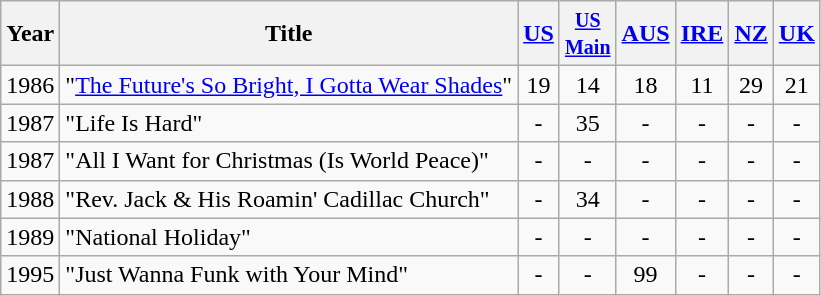<table class="wikitable">
<tr>
<th style="text-align: center;">Year</th>
<th style="text-align: center;">Title</th>
<th style="text-align: center;"><a href='#'>US</a><br></th>
<th style="text-align: center;"><small><a href='#'>US<br>Main</a></small></th>
<th style="text-align: center;"><a href='#'>AUS</a><br></th>
<th style="text-align: center;"><a href='#'>IRE</a><br></th>
<th style="text-align: center;"><a href='#'>NZ</a><br></th>
<th style="text-align: center;"><a href='#'>UK</a><br></th>
</tr>
<tr>
<td style="text-align: center;">1986</td>
<td>"<a href='#'>The Future's So Bright, I Gotta Wear Shades</a>"</td>
<td style="text-align: center;">19</td>
<td style="text-align: center;">14</td>
<td style="text-align: center;">18</td>
<td style="text-align: center;">11</td>
<td style="text-align: center;">29</td>
<td style="text-align: center;">21</td>
</tr>
<tr>
<td style="text-align: center;">1987</td>
<td>"Life Is Hard"</td>
<td style="text-align: center;">-</td>
<td style="text-align: center;">35</td>
<td style="text-align: center;">-</td>
<td style="text-align: center;">-</td>
<td style="text-align: center;">-</td>
<td style="text-align: center;">-</td>
</tr>
<tr>
<td style="text-align: center;">1987</td>
<td>"All I Want for Christmas (Is World Peace)"</td>
<td style="text-align: center;">-</td>
<td style="text-align: center;">-</td>
<td style="text-align: center;">-</td>
<td style="text-align: center;">-</td>
<td style="text-align: center;">-</td>
<td style="text-align: center;">-</td>
</tr>
<tr>
<td style="text-align: center;">1988</td>
<td>"Rev. Jack & His Roamin' Cadillac Church"</td>
<td style="text-align: center;">-</td>
<td style="text-align: center;">34</td>
<td style="text-align: center;">-</td>
<td style="text-align: center;">-</td>
<td style="text-align: center;">-</td>
<td style="text-align: center;">-</td>
</tr>
<tr>
<td style="text-align: center;">1989</td>
<td>"National Holiday"</td>
<td style="text-align: center;">-</td>
<td style="text-align: center;">-</td>
<td style="text-align: center;">-</td>
<td style="text-align: center;">-</td>
<td style="text-align: center;">-</td>
<td style="text-align: center;">-</td>
</tr>
<tr>
<td style="text-align: center;">1995</td>
<td>"Just Wanna Funk with Your Mind"</td>
<td style="text-align: center;">-</td>
<td style="text-align: center;">-</td>
<td style="text-align: center;">99</td>
<td style="text-align: center;">-</td>
<td style="text-align: center;">-</td>
<td style="text-align: center;">-</td>
</tr>
</table>
